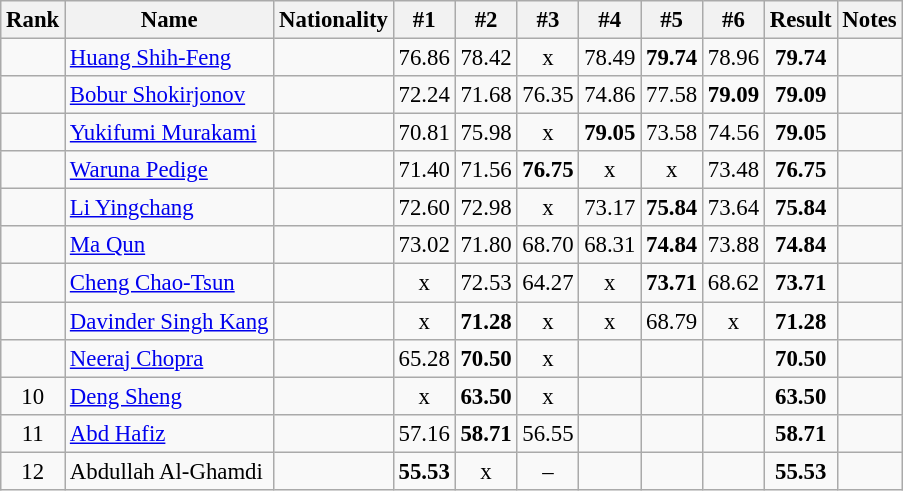<table class="wikitable sortable" style="text-align:center;font-size:95%">
<tr>
<th>Rank</th>
<th>Name</th>
<th>Nationality</th>
<th>#1</th>
<th>#2</th>
<th>#3</th>
<th>#4</th>
<th>#5</th>
<th>#6</th>
<th>Result</th>
<th>Notes</th>
</tr>
<tr>
<td></td>
<td align=left><a href='#'>Huang Shih-Feng</a></td>
<td align=left></td>
<td>76.86</td>
<td>78.42</td>
<td>x</td>
<td>78.49</td>
<td><strong>79.74</strong></td>
<td>78.96</td>
<td><strong>79.74</strong></td>
<td></td>
</tr>
<tr>
<td></td>
<td align=left><a href='#'>Bobur Shokirjonov</a></td>
<td align=left></td>
<td>72.24</td>
<td>71.68</td>
<td>76.35</td>
<td>74.86</td>
<td>77.58</td>
<td><strong>79.09</strong></td>
<td><strong>79.09</strong></td>
<td></td>
</tr>
<tr>
<td></td>
<td align=left><a href='#'>Yukifumi Murakami</a></td>
<td align=left></td>
<td>70.81</td>
<td>75.98</td>
<td>x</td>
<td><strong>79.05</strong></td>
<td>73.58</td>
<td>74.56</td>
<td><strong>79.05</strong></td>
<td></td>
</tr>
<tr>
<td></td>
<td align=left><a href='#'>Waruna Pedige</a></td>
<td align=left></td>
<td>71.40</td>
<td>71.56</td>
<td><strong>76.75</strong></td>
<td>x</td>
<td>x</td>
<td>73.48</td>
<td><strong>76.75</strong></td>
<td></td>
</tr>
<tr>
<td></td>
<td align=left><a href='#'>Li Yingchang</a></td>
<td align=left></td>
<td>72.60</td>
<td>72.98</td>
<td>x</td>
<td>73.17</td>
<td><strong>75.84</strong></td>
<td>73.64</td>
<td><strong>75.84</strong></td>
<td></td>
</tr>
<tr>
<td></td>
<td align=left><a href='#'>Ma Qun</a></td>
<td align=left></td>
<td>73.02</td>
<td>71.80</td>
<td>68.70</td>
<td>68.31</td>
<td><strong>74.84</strong></td>
<td>73.88</td>
<td><strong>74.84</strong></td>
<td></td>
</tr>
<tr>
<td></td>
<td align=left><a href='#'>Cheng Chao-Tsun</a></td>
<td align=left></td>
<td>x</td>
<td>72.53</td>
<td>64.27</td>
<td>x</td>
<td><strong>73.71</strong></td>
<td>68.62</td>
<td><strong>73.71</strong></td>
<td></td>
</tr>
<tr>
<td></td>
<td align=left><a href='#'>Davinder Singh Kang</a></td>
<td align=left></td>
<td>x</td>
<td><strong>71.28</strong></td>
<td>x</td>
<td>x</td>
<td>68.79</td>
<td>x</td>
<td><strong>71.28</strong></td>
<td></td>
</tr>
<tr>
<td></td>
<td align=left><a href='#'>Neeraj Chopra</a></td>
<td align=left></td>
<td>65.28</td>
<td><strong>70.50</strong></td>
<td>x</td>
<td></td>
<td></td>
<td></td>
<td><strong>70.50</strong></td>
<td></td>
</tr>
<tr>
<td>10</td>
<td align=left><a href='#'>Deng Sheng</a></td>
<td align=left></td>
<td>x</td>
<td><strong>63.50</strong></td>
<td>x</td>
<td></td>
<td></td>
<td></td>
<td><strong>63.50</strong></td>
<td></td>
</tr>
<tr>
<td>11</td>
<td align=left><a href='#'>Abd Hafiz</a></td>
<td align=left></td>
<td>57.16</td>
<td><strong>58.71</strong></td>
<td>56.55</td>
<td></td>
<td></td>
<td></td>
<td><strong>58.71</strong></td>
<td></td>
</tr>
<tr>
<td>12</td>
<td align=left>Abdullah Al-Ghamdi</td>
<td align=left></td>
<td><strong>55.53</strong></td>
<td>x</td>
<td>–</td>
<td></td>
<td></td>
<td></td>
<td><strong>55.53</strong></td>
<td></td>
</tr>
</table>
